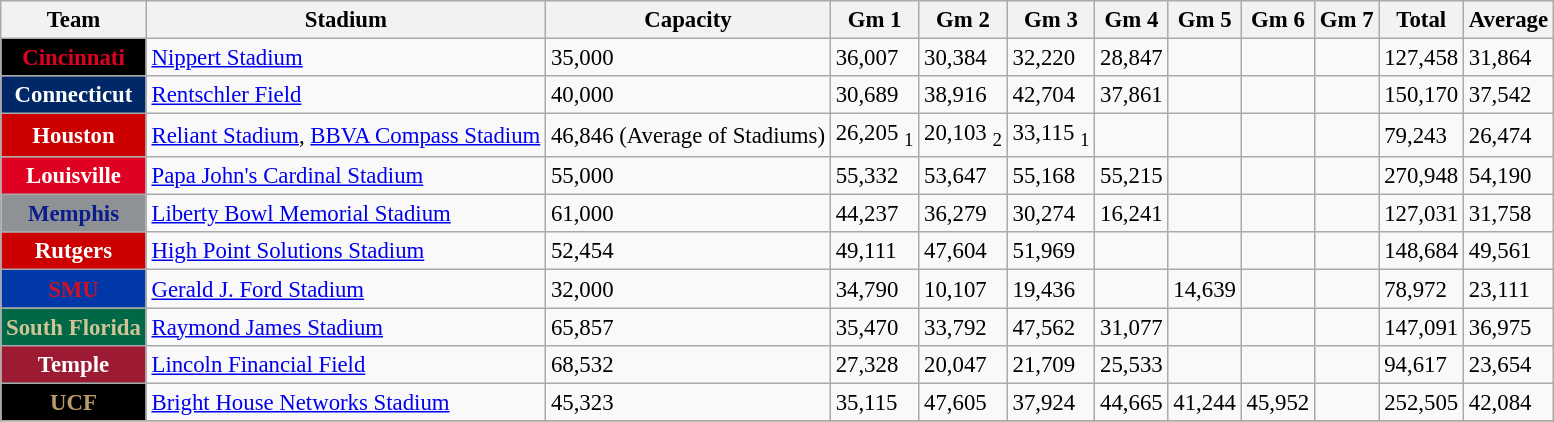<table class="wikitable sortable" style="font-size:95%">
<tr>
<th>Team</th>
<th>Stadium</th>
<th>Capacity</th>
<th>Gm 1</th>
<th>Gm 2</th>
<th>Gm 3</th>
<th>Gm 4</th>
<th>Gm 5</th>
<th>Gm 6</th>
<th>Gm 7</th>
<th>Total</th>
<th>Average</th>
</tr>
<tr>
<th style="background:#000000; color:#e00122;">Cincinnati</th>
<td><a href='#'>Nippert Stadium</a></td>
<td>35,000</td>
<td>36,007</td>
<td>30,384</td>
<td>32,220</td>
<td>28,847</td>
<td></td>
<td></td>
<td></td>
<td>127,458</td>
<td>31,864</td>
</tr>
<tr>
<th style="background:#002868; color:#FFFFFF;">Connecticut</th>
<td><a href='#'>Rentschler Field</a></td>
<td>40,000</td>
<td>30,689</td>
<td>38,916</td>
<td>42,704</td>
<td>37,861</td>
<td></td>
<td></td>
<td></td>
<td>150,170</td>
<td>37,542</td>
</tr>
<tr>
<th style="background:#CC0000; color:#FFFFFF;">Houston</th>
<td><a href='#'>Reliant Stadium</a>, <a href='#'>BBVA Compass Stadium</a></td>
<td>46,846 (Average of Stadiums)</td>
<td>26,205 <sub>1</sub></td>
<td>20,103 <sub>2</sub></td>
<td>33,115 <sub>1</sub></td>
<td></td>
<td></td>
<td></td>
<td></td>
<td>79,243</td>
<td>26,474</td>
</tr>
<tr>
<th style="background:#e00122; color:#FFFFFF;">Louisville</th>
<td><a href='#'>Papa John's Cardinal Stadium</a></td>
<td>55,000</td>
<td>55,332</td>
<td>53,647</td>
<td>55,168</td>
<td>55,215</td>
<td></td>
<td></td>
<td></td>
<td>270,948</td>
<td>54,190</td>
</tr>
<tr>
<th style="background:#8E9295; color:#0C1C8C;">Memphis</th>
<td><a href='#'>Liberty Bowl Memorial Stadium</a></td>
<td>61,000</td>
<td>44,237</td>
<td>36,279</td>
<td>30,274</td>
<td>16,241</td>
<td></td>
<td></td>
<td></td>
<td>127,031</td>
<td>31,758</td>
</tr>
<tr>
<th style="background:#CC0000; color:#FFFFFF;">Rutgers</th>
<td><a href='#'>High Point Solutions Stadium</a></td>
<td>52,454</td>
<td>49,111</td>
<td>47,604</td>
<td>51,969</td>
<td></td>
<td></td>
<td></td>
<td></td>
<td>148,684</td>
<td>49,561</td>
</tr>
<tr>
<th style="background:#0038A8; color:#CE1126;">SMU</th>
<td><a href='#'>Gerald J. Ford Stadium</a></td>
<td>32,000</td>
<td>34,790</td>
<td>10,107</td>
<td>19,436</td>
<td></td>
<td>14,639</td>
<td></td>
<td></td>
<td>78,972</td>
<td>23,111</td>
</tr>
<tr>
<th style="background:#006747; color:#CFC493;">South Florida</th>
<td><a href='#'>Raymond James Stadium</a></td>
<td>65,857</td>
<td>35,470</td>
<td>33,792</td>
<td>47,562</td>
<td>31,077</td>
<td></td>
<td></td>
<td></td>
<td>147,091</td>
<td>36,975</td>
</tr>
<tr>
<th style="background:#9D1A33; color:#FFFFFF;">Temple</th>
<td><a href='#'>Lincoln Financial Field</a></td>
<td>68,532</td>
<td>27,328</td>
<td>20,047</td>
<td>21,709</td>
<td>25,533</td>
<td></td>
<td></td>
<td></td>
<td>94,617</td>
<td>23,654</td>
</tr>
<tr>
<th style="background:#000000; color:#BC9B6A;">UCF</th>
<td><a href='#'>Bright House Networks Stadium</a></td>
<td>45,323</td>
<td>35,115</td>
<td>47,605</td>
<td>37,924</td>
<td>44,665</td>
<td>41,244</td>
<td>45,952</td>
<td></td>
<td>252,505</td>
<td>42,084</td>
</tr>
<tr>
</tr>
</table>
